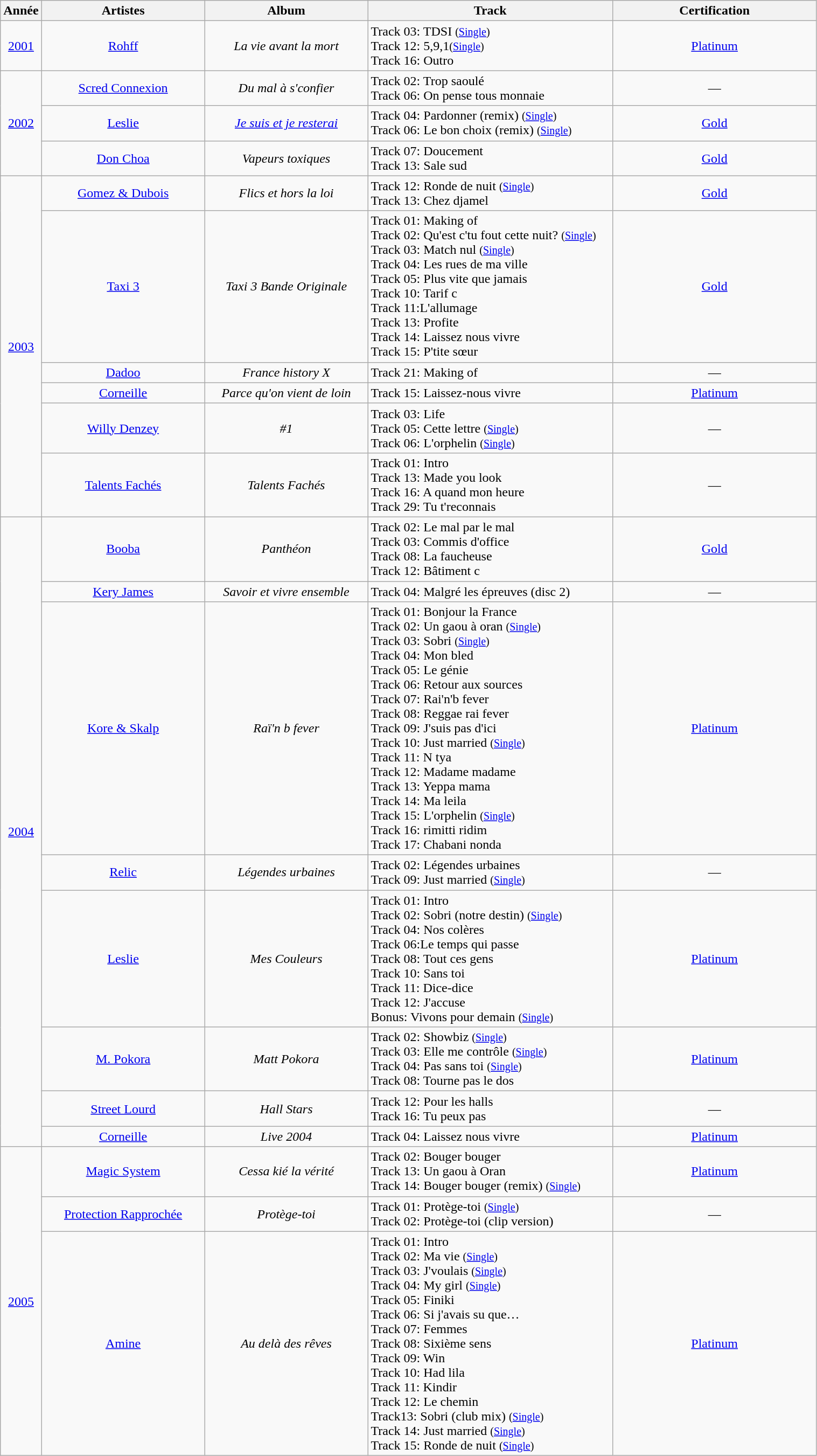<table class="wikitable centre" style="text-align:center" width="80%">
<tr>
<th scope=col width=5%>Année</th>
<th scope=col width=20%>Artistes</th>
<th scope=col width=20%>Album</th>
<th scope=col width=30%>Track</th>
<th scope=col width=25%>Certification</th>
</tr>
<tr>
<td><a href='#'>2001</a></td>
<td><a href='#'>Rohff</a></td>
<td><em>La vie avant la mort</em></td>
<td align="left">Track 03: TDSI <small>(<a href='#'>Single</a>)</small><br>Track 12: 5,9,1<small>(<a href='#'>Single</a>)</small><br>Track 16: Outro</td>
<td><a href='#'>Platinum</a></td>
</tr>
<tr>
<td rowspan=3><a href='#'>2002</a></td>
<td><a href='#'>Scred Connexion</a></td>
<td><em>Du mal à s'confier</em></td>
<td align="left">Track 02: Trop saoulé<br>Track 06: On pense tous monnaie</td>
<td>—</td>
</tr>
<tr>
<td><a href='#'>Leslie</a></td>
<td><em><a href='#'>Je suis et je resterai</a></em></td>
<td align="left">Track 04: Pardonner (remix) <small>(<a href='#'>Single</a>)</small><br>Track 06: Le bon choix (remix) <small>(<a href='#'>Single</a>)</small></td>
<td><a href='#'>Gold</a></td>
</tr>
<tr>
<td><a href='#'>Don Choa</a></td>
<td><em>Vapeurs toxiques</em></td>
<td align="left">Track 07: Doucement<br>Track 13: Sale sud</td>
<td><a href='#'>Gold</a></td>
</tr>
<tr>
<td rowspan=6><a href='#'>2003</a></td>
<td><a href='#'>Gomez & Dubois</a></td>
<td><em>Flics et hors la loi</em></td>
<td align="left">Track 12: Ronde de nuit <small>(<a href='#'>Single</a>)</small><br>Track 13: Chez djamel</td>
<td><a href='#'>Gold</a></td>
</tr>
<tr>
<td><a href='#'>Taxi 3</a></td>
<td><em>Taxi 3 Bande Originale</em></td>
<td align="left">Track 01: Making of<br>Track 02: Qu'est c'tu fout cette nuit? <small>(<a href='#'>Single</a>)</small><br>Track 03: Match nul <small>(<a href='#'>Single</a>)</small><br>Track 04: Les rues de ma ville<br>Track 05: Plus vite que jamais<br>Track 10: Tarif c<br>Track 11:L'allumage<br>Track 13: Profite<br>Track 14: Laissez nous vivre<br>Track 15: P'tite sœur</td>
<td><a href='#'>Gold</a></td>
</tr>
<tr>
<td><a href='#'>Dadoo</a></td>
<td><em>France history X</em></td>
<td align="left">Track 21: Making of</td>
<td>—</td>
</tr>
<tr>
<td><a href='#'>Corneille</a></td>
<td><em>Parce qu'on vient de loin</em></td>
<td align="left">Track 15: Laissez-nous vivre</td>
<td><a href='#'>Platinum</a></td>
</tr>
<tr>
<td><a href='#'>Willy Denzey</a></td>
<td><em>#1</em></td>
<td align="left">Track 03: Life<br>Track 05: Cette lettre <small>(<a href='#'>Single</a>)</small><br>Track 06: L'orphelin <small>(<a href='#'>Single</a>)</small></td>
<td>—</td>
</tr>
<tr>
<td><a href='#'>Talents Fachés</a></td>
<td><em>Talents Fachés</em></td>
<td align="left">Track 01: Intro<br>Track 13: Made you look<br>Track 16: A quand mon heure<br>Track 29: Tu t'reconnais</td>
<td>—</td>
</tr>
<tr>
<td rowspan=8><a href='#'>2004</a></td>
<td><a href='#'>Booba</a></td>
<td><em>Panthéon</em></td>
<td align="left">Track 02: Le mal par le mal<br>Track 03: Commis d'office<br>Track 08: La faucheuse<br>Track 12: Bâtiment c</td>
<td><a href='#'>Gold</a></td>
</tr>
<tr>
<td><a href='#'>Kery James</a></td>
<td><em>Savoir et vivre ensemble</em></td>
<td align="left">Track 04: Malgré les épreuves (disc 2)</td>
<td>—</td>
</tr>
<tr>
<td><a href='#'>Kore & Skalp</a></td>
<td><em>Raï'n b fever</em></td>
<td align="left">Track 01: Bonjour la France<br>Track 02: Un gaou à oran <small>(<a href='#'>Single</a>)</small><br>Track 03: Sobri <small>(<a href='#'>Single</a>)</small><br>Track 04: Mon bled<br>Track 05: Le génie<br>Track 06: Retour aux sources<br>Track 07: Rai'n'b fever<br>Track 08: Reggae rai fever<br>Track 09: J'suis pas d'ici<br>Track 10: Just married <small>(<a href='#'>Single</a>)</small><br>Track 11: N tya<br>Track 12: Madame madame<br>Track 13: Yeppa mama<br>Track 14: Ma leila<br>Track 15: L'orphelin <small>(<a href='#'>Single</a>)</small><br>Track 16: rimitti ridim<br>Track 17: Chabani nonda</td>
<td><a href='#'>Platinum</a></td>
</tr>
<tr>
<td><a href='#'>Relic</a></td>
<td><em>Légendes urbaines</em></td>
<td align="left">Track 02: Légendes urbaines<br>Track 09: Just married <small>(<a href='#'>Single</a>)</small></td>
<td>—</td>
</tr>
<tr>
<td><a href='#'>Leslie</a></td>
<td><em>Mes Couleurs</em></td>
<td align="left">Track 01: Intro<br>Track 02: Sobri (notre destin) <small>(<a href='#'>Single</a>)</small><br>Track 04: Nos colères<br>Track 06:Le temps qui passe<br>Track 08: Tout ces gens<br>Track 10: Sans toi<br>Track 11: Dice-dice<br>Track 12: J'accuse<br>Bonus: Vivons pour demain <small>(<a href='#'>Single</a>)</small></td>
<td><a href='#'>Platinum</a></td>
</tr>
<tr>
<td><a href='#'>M. Pokora</a></td>
<td><em>Matt Pokora</em></td>
<td align="left">Track 02: Showbiz <small>(<a href='#'>Single</a>)</small><br>Track 03: Elle me contrôle <small>(<a href='#'>Single</a>)</small><br>Track 04: Pas sans toi <small>(<a href='#'>Single</a>)</small><br>Track 08: Tourne pas le dos</td>
<td><a href='#'>Platinum</a></td>
</tr>
<tr>
<td><a href='#'>Street Lourd</a></td>
<td><em>Hall Stars</em></td>
<td align="left">Track 12: Pour les halls<br>Track 16: Tu peux pas</td>
<td>—</td>
</tr>
<tr>
<td><a href='#'>Corneille</a></td>
<td><em>Live 2004</em></td>
<td align="left">Track 04: Laissez nous vivre</td>
<td><a href='#'>Platinum</a></td>
</tr>
<tr>
<td rowspan=3><a href='#'>2005</a></td>
<td><a href='#'>Magic System</a></td>
<td><em>Cessa kié la vérité</em></td>
<td align="left">Track 02: Bouger bouger<br>Track 13: Un gaou à Oran<br>Track 14: Bouger bouger (remix) <small>(<a href='#'>Single</a>)</small></td>
<td><a href='#'>Platinum</a></td>
</tr>
<tr>
<td><a href='#'>Protection Rapprochée</a></td>
<td><em>Protège-toi</em></td>
<td align="left">Track 01: Protège-toi <small>(<a href='#'>Single</a>)</small><br>Track 02: Protège-toi (clip version)</td>
<td>—</td>
</tr>
<tr>
<td><a href='#'>Amine</a></td>
<td><em>Au delà des rêves</em></td>
<td align="left">Track 01: Intro<br>Track 02: Ma vie <small>(<a href='#'>Single</a>)</small><br>Track 03: J'voulais <small>(<a href='#'>Single</a>)</small><br>Track 04: My girl <small>(<a href='#'>Single</a>)</small><br>Track 05: Finiki<br>Track 06: Si j'avais su que…<br>Track 07: Femmes<br>Track 08: Sixième sens<br>Track 09: Win<br>Track 10: Had lila<br>Track 11: Kindir<br>Track 12: Le chemin<br>Track13: Sobri (club mix) <small>(<a href='#'>Single</a>)</small><br>Track 14: Just married <small>(<a href='#'>Single</a>)</small><br>Track 15: Ronde de nuit <small>(<a href='#'>Single</a>)</small></td>
<td><a href='#'>Platinum</a></td>
</tr>
</table>
